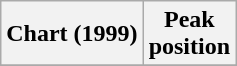<table class="wikitable plainrowheaders sortable">
<tr>
<th scope="col">Chart (1999)</th>
<th scope="col">Peak<br>position</th>
</tr>
<tr>
</tr>
</table>
